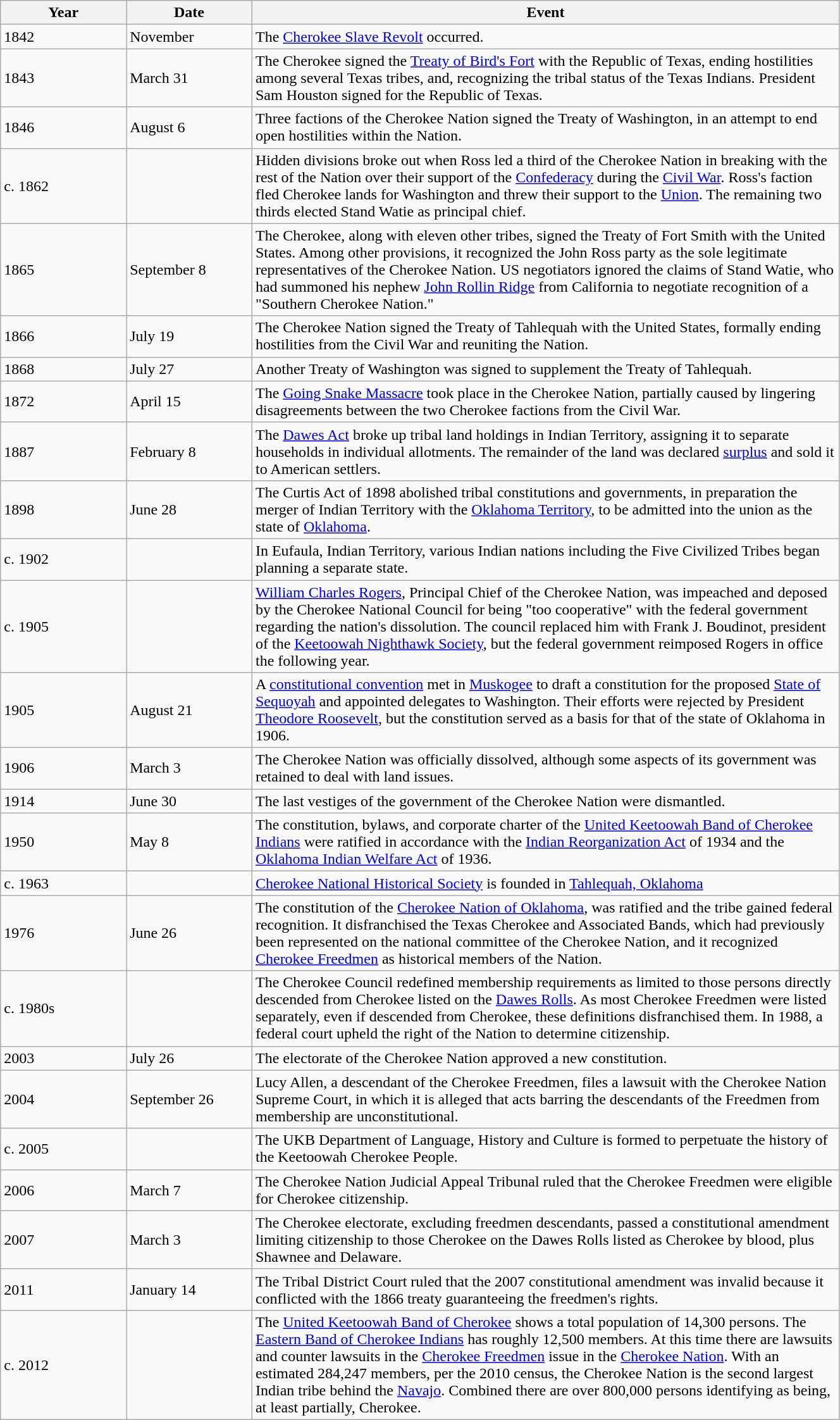<table class="wikitable" width="70%">
<tr>
<th style="width:15%">Year</th>
<th style="width:15%">Date</th>
<th>Event</th>
</tr>
<tr>
<td>1842</td>
<td>November</td>
<td>The <a href='#'>Cherokee Slave Revolt</a> occurred.</td>
</tr>
<tr>
<td>1843</td>
<td>March 31</td>
<td>The Cherokee signed the <a href='#'>Treaty of Bird's Fort</a> with the Republic of Texas, ending hostilities among several Texas tribes, and, recognizing the tribal status of the Texas Indians. President Sam Houston signed for the Republic of Texas.</td>
</tr>
<tr>
<td>1846</td>
<td>August 6</td>
<td>Three factions of the Cherokee Nation signed the Treaty of Washington, in an attempt to end open hostilities within the Nation.</td>
</tr>
<tr>
<td>c. 1862</td>
<td></td>
<td>Hidden divisions broke out when Ross led a third of the Cherokee Nation in breaking with the rest of the Nation over their support of the <a href='#'>Confederacy</a> during the <a href='#'>Civil War</a>. Ross's faction fled Cherokee lands for Washington and threw their support to the <a href='#'>Union</a>. The remaining two thirds elected Stand Watie as principal chief.</td>
</tr>
<tr>
<td>1865</td>
<td>September 8</td>
<td>The Cherokee, along with eleven other tribes, signed the Treaty of Fort Smith with the United States. Among other provisions, it recognized the John Ross party as the sole legitimate representatives of the Cherokee Nation. US negotiators ignored the claims of Stand Watie, who had summoned his nephew <a href='#'>John Rollin Ridge</a> from California to negotiate recognition of a "Southern Cherokee Nation."</td>
</tr>
<tr>
<td>1866</td>
<td>July 19</td>
<td>The Cherokee Nation signed the Treaty of Tahlequah with the United States, formally ending hostilities from the Civil War and reuniting the Nation.</td>
</tr>
<tr>
<td>1868</td>
<td>July 27</td>
<td>Another Treaty of Washington was signed to supplement the Treaty of Tahlequah.</td>
</tr>
<tr>
<td>1872</td>
<td>April 15</td>
<td>The <a href='#'>Going Snake Massacre</a> took place in the Cherokee Nation, partially caused by lingering disagreements between the two Cherokee factions from the Civil War.</td>
</tr>
<tr>
<td>1887</td>
<td>February 8</td>
<td>The <a href='#'>Dawes Act</a> broke up tribal land holdings in Indian Territory, assigning it to separate households in individual allotments. The remainder of the land was declared <a href='#'>surplus</a> and sold it to American settlers.</td>
</tr>
<tr>
<td>1898</td>
<td>June 28</td>
<td>The Curtis Act of 1898 abolished tribal constitutions and governments, in preparation the merger of Indian Territory with the <a href='#'>Oklahoma Territory</a>, to be admitted into the union as the state of <a href='#'>Oklahoma</a>.</td>
</tr>
<tr>
<td>c. 1902</td>
<td></td>
<td>In Eufaula, Indian Territory, various Indian nations including the Five Civilized Tribes began planning a separate state.</td>
</tr>
<tr>
<td>c. 1905</td>
<td></td>
<td><a href='#'>William Charles Rogers</a>, Principal Chief of the Cherokee Nation, was impeached and deposed by the Cherokee National Council for being "too cooperative" with the federal government regarding the nation's dissolution. The council replaced him with Frank J. Boudinot,  president of the <a href='#'>Keetoowah Nighthawk Society</a>, but the federal government reimposed Rogers in office the following year.</td>
</tr>
<tr>
<td>1905</td>
<td>August 21</td>
<td>A <a href='#'>constitutional convention</a> met in <a href='#'>Muskogee</a> to draft a constitution for the proposed <a href='#'>State of Sequoyah</a> and appointed delegates to Washington. Their efforts were rejected by President <a href='#'>Theodore Roosevelt</a>, but the constitution served as a basis for that of the state of Oklahoma in 1906.</td>
</tr>
<tr>
<td>1906</td>
<td>March 3</td>
<td>The Cherokee Nation was officially dissolved, although some aspects of its government was retained to deal with land issues.</td>
</tr>
<tr>
<td>1914</td>
<td>June 30</td>
<td>The last vestiges of the government of the Cherokee Nation were dismantled.</td>
</tr>
<tr>
<td>1950</td>
<td>May 8</td>
<td>The constitution, bylaws, and corporate charter of the <a href='#'>United Keetoowah Band of Cherokee Indians</a> were ratified in accordance with the <a href='#'>Indian Reorganization Act</a> of 1934 and the <a href='#'>Oklahoma Indian Welfare Act</a> of 1936.</td>
</tr>
<tr>
<td>c. 1963</td>
<td></td>
<td><a href='#'>Cherokee National Historical Society</a> is founded in <a href='#'>Tahlequah, Oklahoma</a></td>
</tr>
<tr>
<td>1976</td>
<td>June 26</td>
<td>The constitution of the <a href='#'>Cherokee Nation of Oklahoma</a>, was ratified and the tribe gained federal recognition. It disfranchised the Texas Cherokee and Associated Bands, which had previously been represented on the national committee of the Cherokee Nation, and it recognized <a href='#'>Cherokee Freedmen</a> as historical members of the Nation.</td>
</tr>
<tr>
<td>c. 1980s</td>
<td></td>
<td>The Cherokee Council redefined membership requirements as limited to those persons directly descended from Cherokee listed on the <a href='#'>Dawes Rolls</a>. As most Cherokee Freedmen were listed separately, even if descended from Cherokee, these definitions disfranchised them. In 1988, a federal court upheld the right of the Nation to determine citizenship.</td>
</tr>
<tr>
<td>2003</td>
<td>July 26</td>
<td>The electorate of the Cherokee Nation approved a new constitution.</td>
</tr>
<tr>
<td>2004</td>
<td>September 26</td>
<td>Lucy Allen, a descendant of the Cherokee Freedmen, files a lawsuit with the Cherokee Nation Supreme Court, in which it is alleged that acts barring the descendants of the Freedmen from membership are unconstitutional.</td>
</tr>
<tr>
<td>c. 2005</td>
<td></td>
<td>The UKB Department of Language, History and Culture is formed to perpetuate the history of the Keetoowah Cherokee People.</td>
</tr>
<tr>
<td>2006</td>
<td>March 7</td>
<td>The Cherokee Nation Judicial Appeal Tribunal ruled that the Cherokee Freedmen were eligible for Cherokee citizenship.</td>
</tr>
<tr>
<td>2007</td>
<td>March 3</td>
<td>The Cherokee electorate, excluding freedmen descendants, passed a constitutional amendment limiting citizenship to those Cherokee on the Dawes Rolls listed as Cherokee by blood, plus Shawnee and Delaware.</td>
</tr>
<tr>
<td>2011</td>
<td>January 14</td>
<td>The Tribal District Court ruled that the 2007 constitutional amendment was invalid because it conflicted with the 1866 treaty guaranteeing the freedmen's rights.</td>
</tr>
<tr>
<td>c. 2012</td>
<td></td>
<td>The <a href='#'>United Keetoowah Band of Cherokee</a> shows a total population of 14,300 persons. The <a href='#'>Eastern Band of Cherokee Indians</a> has roughly 12,500 members. At this time there are lawsuits and counter lawsuits in the <a href='#'>Cherokee Freedmen</a> issue in the <a href='#'>Cherokee Nation</a>. With an estimated 284,247 members, per the 2010 census, the Cherokee Nation is the second largest Indian tribe behind the <a href='#'>Navajo</a>. Combined there are over 800,000 persons identifying as being, at least partially, Cherokee.</td>
</tr>
</table>
